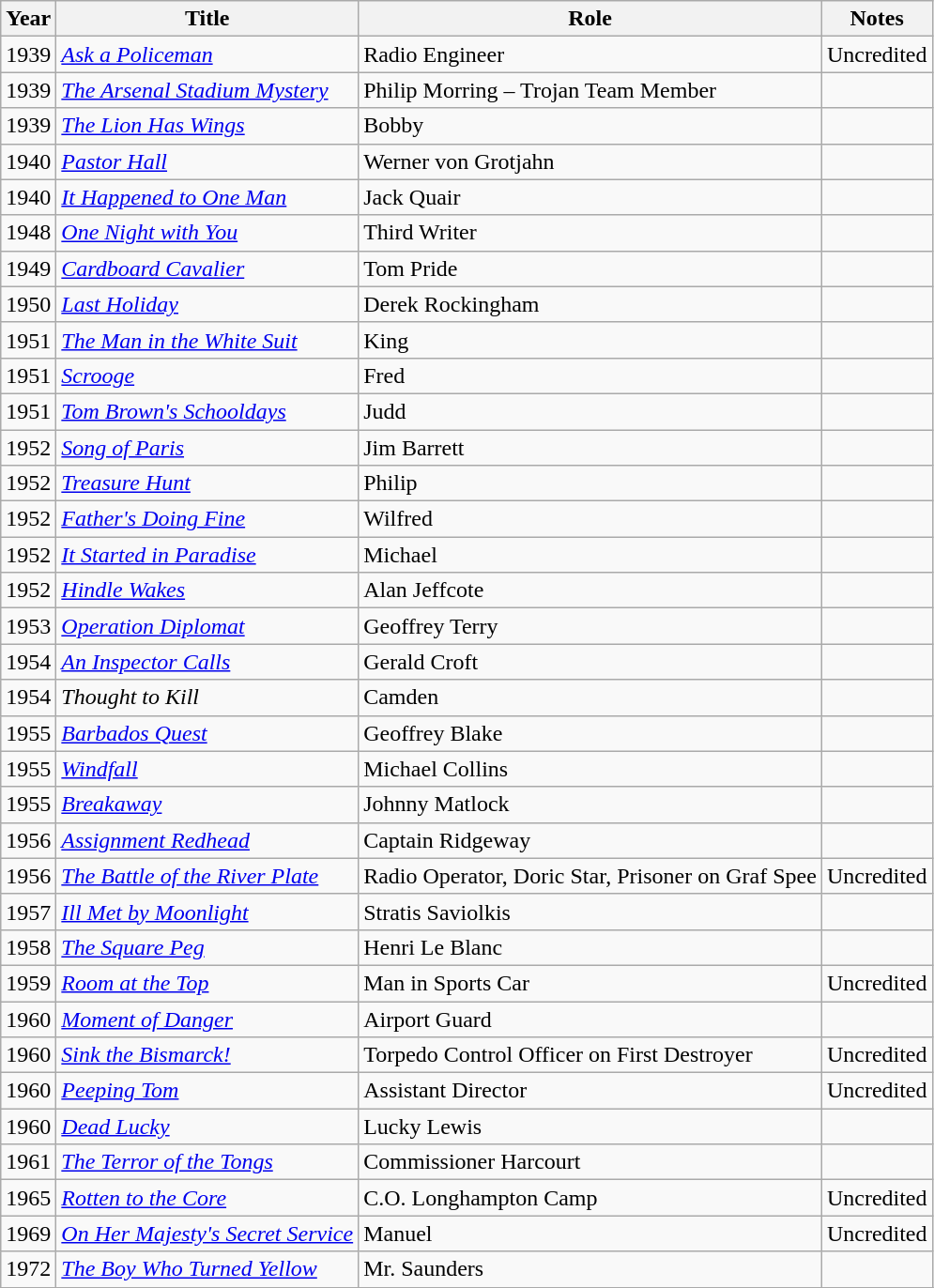<table class="wikitable sortable">
<tr>
<th>Year</th>
<th>Title</th>
<th>Role</th>
<th class="unsortable">Notes</th>
</tr>
<tr>
<td>1939</td>
<td><em><a href='#'>Ask a Policeman</a></em></td>
<td>Radio Engineer</td>
<td>Uncredited</td>
</tr>
<tr>
<td>1939</td>
<td><em><a href='#'>The Arsenal Stadium Mystery</a></em></td>
<td>Philip Morring – Trojan Team Member</td>
<td></td>
</tr>
<tr>
<td>1939</td>
<td><em><a href='#'>The Lion Has Wings</a></em></td>
<td>Bobby</td>
<td></td>
</tr>
<tr>
<td>1940</td>
<td><em><a href='#'>Pastor Hall</a></em></td>
<td>Werner von Grotjahn</td>
<td></td>
</tr>
<tr>
<td>1940</td>
<td><em><a href='#'>It Happened to One Man</a></em></td>
<td>Jack Quair</td>
<td></td>
</tr>
<tr>
<td>1948</td>
<td><em><a href='#'>One Night with You</a></em></td>
<td>Third Writer</td>
<td></td>
</tr>
<tr>
<td>1949</td>
<td><em><a href='#'>Cardboard Cavalier</a></em></td>
<td>Tom Pride</td>
<td></td>
</tr>
<tr>
<td>1950</td>
<td><em><a href='#'>Last Holiday</a></em></td>
<td>Derek Rockingham</td>
<td></td>
</tr>
<tr>
<td>1951</td>
<td><em><a href='#'>The Man in the White Suit</a></em></td>
<td>King</td>
<td></td>
</tr>
<tr>
<td>1951</td>
<td><em><a href='#'>Scrooge</a></em></td>
<td>Fred</td>
<td></td>
</tr>
<tr>
<td>1951</td>
<td><em><a href='#'>Tom Brown's Schooldays</a></em></td>
<td>Judd</td>
<td></td>
</tr>
<tr>
<td>1952</td>
<td><em><a href='#'>Song of Paris</a></em></td>
<td>Jim Barrett</td>
<td></td>
</tr>
<tr>
<td>1952</td>
<td><em><a href='#'>Treasure Hunt</a></em></td>
<td>Philip</td>
<td></td>
</tr>
<tr>
<td>1952</td>
<td><em><a href='#'>Father's Doing Fine</a></em></td>
<td>Wilfred</td>
<td></td>
</tr>
<tr>
<td>1952</td>
<td><em><a href='#'>It Started in Paradise</a></em></td>
<td>Michael</td>
<td></td>
</tr>
<tr>
<td>1952</td>
<td><em><a href='#'>Hindle Wakes</a></em></td>
<td>Alan Jeffcote</td>
<td></td>
</tr>
<tr>
<td>1953</td>
<td><em><a href='#'>Operation Diplomat</a></em></td>
<td>Geoffrey Terry</td>
<td></td>
</tr>
<tr>
<td>1954</td>
<td><em><a href='#'>An Inspector Calls</a></em></td>
<td>Gerald Croft</td>
<td></td>
</tr>
<tr>
<td>1954</td>
<td><em>Thought to Kill</em></td>
<td>Camden</td>
<td></td>
</tr>
<tr>
<td>1955</td>
<td><em><a href='#'>Barbados Quest</a></em></td>
<td>Geoffrey Blake</td>
<td></td>
</tr>
<tr>
<td>1955</td>
<td><em><a href='#'>Windfall</a></em></td>
<td>Michael Collins</td>
<td></td>
</tr>
<tr>
<td>1955</td>
<td><em><a href='#'>Breakaway</a></em></td>
<td>Johnny Matlock</td>
<td></td>
</tr>
<tr>
<td>1956</td>
<td><em><a href='#'>Assignment Redhead</a></em></td>
<td>Captain Ridgeway</td>
<td></td>
</tr>
<tr>
<td>1956</td>
<td><em><a href='#'>The Battle of the River Plate</a></em></td>
<td>Radio Operator, Doric Star, Prisoner on Graf Spee</td>
<td>Uncredited</td>
</tr>
<tr>
<td>1957</td>
<td><em><a href='#'>Ill Met by Moonlight</a></em></td>
<td>Stratis Saviolkis</td>
<td></td>
</tr>
<tr>
<td>1958</td>
<td><em><a href='#'>The Square Peg</a></em></td>
<td>Henri Le Blanc</td>
<td></td>
</tr>
<tr>
<td>1959</td>
<td><em><a href='#'>Room at the Top</a></em></td>
<td>Man in Sports Car</td>
<td>Uncredited</td>
</tr>
<tr>
<td>1960</td>
<td><em><a href='#'>Moment of Danger</a></em></td>
<td>Airport Guard</td>
<td></td>
</tr>
<tr>
<td>1960</td>
<td><em><a href='#'>Sink the Bismarck!</a></em></td>
<td>Torpedo Control Officer on First Destroyer</td>
<td>Uncredited</td>
</tr>
<tr>
<td>1960</td>
<td><em><a href='#'>Peeping Tom</a></em></td>
<td>Assistant Director</td>
<td>Uncredited</td>
</tr>
<tr>
<td>1960</td>
<td><em><a href='#'>Dead Lucky</a></em></td>
<td>Lucky Lewis</td>
<td></td>
</tr>
<tr>
<td>1961</td>
<td><em><a href='#'>The Terror of the Tongs</a></em></td>
<td>Commissioner Harcourt</td>
<td></td>
</tr>
<tr>
<td>1965</td>
<td><em><a href='#'>Rotten to the Core</a></em></td>
<td>C.O. Longhampton Camp</td>
<td>Uncredited</td>
</tr>
<tr>
<td>1969</td>
<td><em><a href='#'>On Her Majesty's Secret Service</a></em></td>
<td>Manuel</td>
<td>Uncredited</td>
</tr>
<tr>
<td>1972</td>
<td><em><a href='#'>The Boy Who Turned Yellow</a></em></td>
<td>Mr. Saunders</td>
<td></td>
</tr>
<tr>
</tr>
</table>
